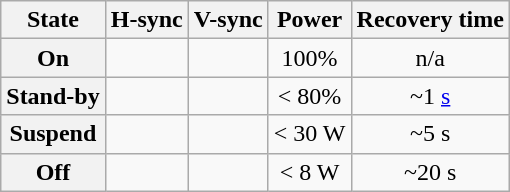<table class="wikitable">
<tr>
<th>State</th>
<th>H-sync</th>
<th>V-sync</th>
<th>Power</th>
<th>Recovery time</th>
</tr>
<tr align="center">
<th>On</th>
<td></td>
<td></td>
<td>100%</td>
<td>n/a</td>
</tr>
<tr align="center">
<th>Stand-by</th>
<td></td>
<td></td>
<td>< 80%</td>
<td>~1 <a href='#'>s</a></td>
</tr>
<tr align="center">
<th>Suspend</th>
<td></td>
<td></td>
<td>< 30 W</td>
<td>~5 s</td>
</tr>
<tr align="center">
<th>Off</th>
<td></td>
<td></td>
<td>< 8 W</td>
<td>~20 s</td>
</tr>
</table>
